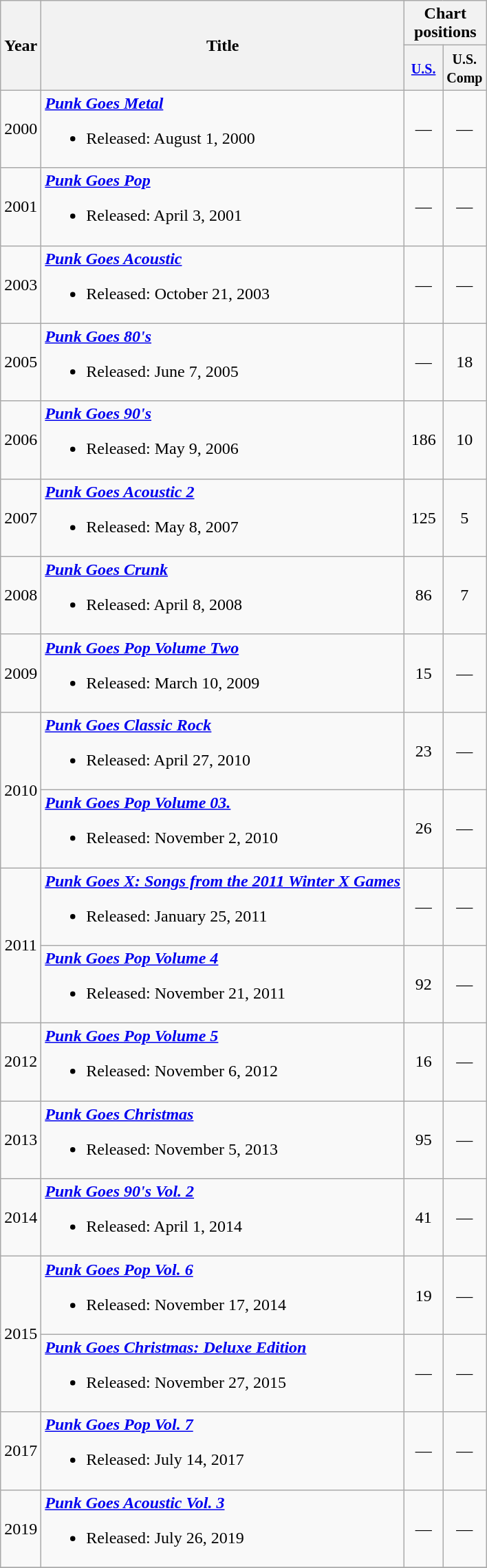<table class="wikitable" style="text-align: center;">
<tr>
<th rowspan="2">Year</th>
<th rowspan="2">Title</th>
<th colspan="2">Chart positions</th>
</tr>
<tr>
<th width="30"><small><a href='#'>U.S.</a></small></th>
<th width="30"><small>U.S. Comp</small></th>
</tr>
<tr>
<td>2000</td>
<td align="left"><strong><em><a href='#'>Punk Goes Metal</a></em></strong><br><ul><li>Released: August 1, 2000</li></ul></td>
<td align="center">—</td>
<td align="center">—</td>
</tr>
<tr>
<td>2001</td>
<td align="left"><strong><em><a href='#'>Punk Goes Pop</a></em></strong><br><ul><li>Released: April 3, 2001</li></ul></td>
<td align="center">—</td>
<td align="center">—</td>
</tr>
<tr>
<td>2003</td>
<td align="left"><strong><em><a href='#'>Punk Goes Acoustic</a></em></strong><br><ul><li>Released: October 21, 2003</li></ul></td>
<td align="center">—</td>
<td align="center">—</td>
</tr>
<tr>
<td>2005</td>
<td align="left"><strong><em><a href='#'>Punk Goes 80's</a></em></strong><br><ul><li>Released: June 7, 2005</li></ul></td>
<td align="center">—</td>
<td align="center">18</td>
</tr>
<tr>
<td>2006</td>
<td align="left"><strong><em><a href='#'>Punk Goes 90's</a></em></strong><br><ul><li>Released: May 9, 2006</li></ul></td>
<td align="center">186</td>
<td align="center">10</td>
</tr>
<tr>
<td>2007</td>
<td align="left"><strong><em><a href='#'>Punk Goes Acoustic 2</a></em></strong><br><ul><li>Released: May 8, 2007</li></ul></td>
<td align="center">125</td>
<td align="center">5</td>
</tr>
<tr>
<td>2008</td>
<td align="left"><strong><em><a href='#'>Punk Goes Crunk</a></em></strong><br><ul><li>Released: April 8, 2008</li></ul></td>
<td align="center">86</td>
<td align="center">7</td>
</tr>
<tr>
<td>2009</td>
<td align="left"><strong><em><a href='#'>Punk Goes Pop Volume Two</a></em></strong><br><ul><li>Released: March 10, 2009</li></ul></td>
<td align="center">15</td>
<td align="center">—</td>
</tr>
<tr>
<td rowspan=2>2010</td>
<td align="left"><strong><em><a href='#'>Punk Goes Classic Rock</a></em></strong><br><ul><li>Released: April 27, 2010</li></ul></td>
<td align="center">23</td>
<td align="center">—</td>
</tr>
<tr>
<td align="left"><strong><em><a href='#'>Punk Goes Pop Volume 03.</a></em></strong><br><ul><li>Released: November 2, 2010</li></ul></td>
<td align="center">26</td>
<td align="center">—</td>
</tr>
<tr>
<td rowspan=2>2011</td>
<td align="left"><strong><em><a href='#'>Punk Goes X: Songs from the 2011 Winter X Games</a></em></strong><br><ul><li>Released: January 25, 2011</li></ul></td>
<td align="center">—</td>
<td align="center">—</td>
</tr>
<tr>
<td align="left"><strong><em><a href='#'>Punk Goes Pop Volume 4</a></em></strong><br><ul><li>Released: November 21, 2011</li></ul></td>
<td align="center">92</td>
<td align="center">—</td>
</tr>
<tr>
<td>2012</td>
<td align="left"><strong><em><a href='#'>Punk Goes Pop Volume 5</a></em></strong><br><ul><li>Released: November 6, 2012</li></ul></td>
<td align="center">16</td>
<td align="center">—</td>
</tr>
<tr>
<td>2013</td>
<td align="left"><strong><em><a href='#'>Punk Goes Christmas</a></em></strong><br><ul><li>Released: November 5, 2013</li></ul></td>
<td align="center">95</td>
<td align="center">—</td>
</tr>
<tr>
<td>2014</td>
<td align="left"><strong><em><a href='#'>Punk Goes 90's Vol. 2</a></em></strong><br><ul><li>Released: April 1, 2014</li></ul></td>
<td align="center">41</td>
<td align="center">—</td>
</tr>
<tr>
<td rowspan="2">2015</td>
<td align="left"><strong><em><a href='#'>Punk Goes Pop Vol. 6</a></em></strong><br><ul><li>Released: November 17, 2014</li></ul></td>
<td align="center">19</td>
<td align="center">—</td>
</tr>
<tr>
<td align="left"><strong><em><a href='#'>Punk Goes Christmas: Deluxe Edition</a></em></strong><br><ul><li>Released: November 27, 2015</li></ul></td>
<td align="center">—</td>
<td align="center">—</td>
</tr>
<tr>
<td>2017</td>
<td align="left"><strong><em><a href='#'>Punk Goes Pop Vol. 7</a></em></strong><br><ul><li>Released: July 14, 2017</li></ul></td>
<td align="center">—</td>
<td align="center">—</td>
</tr>
<tr>
<td>2019</td>
<td align="left"><strong><em><a href='#'>Punk Goes Acoustic Vol. 3</a></em></strong><br><ul><li>Released: July 26, 2019</li></ul></td>
<td align="center">—</td>
<td align="center">—</td>
</tr>
<tr>
</tr>
</table>
